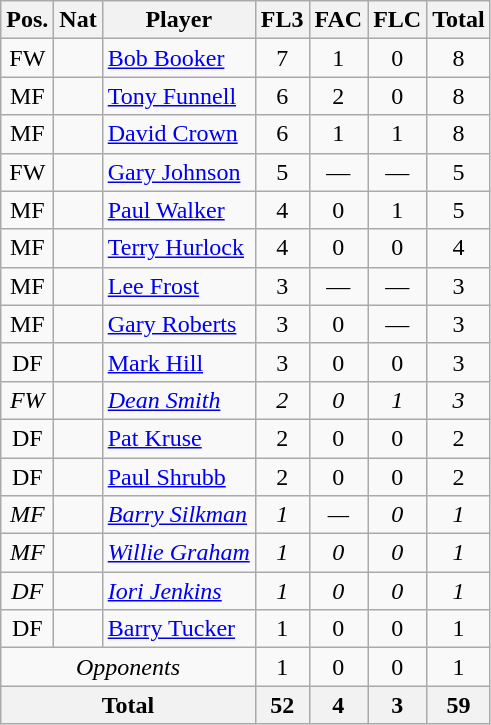<table class="wikitable"  style="text-align:center; border:1px #aaa solid;">
<tr>
<th>Pos.</th>
<th>Nat</th>
<th>Player</th>
<th>FL3</th>
<th>FAC</th>
<th>FLC</th>
<th>Total</th>
</tr>
<tr>
<td>FW</td>
<td></td>
<td style="text-align:left;"><a href='#'>Bob Booker</a></td>
<td>7</td>
<td>1</td>
<td>0</td>
<td>8</td>
</tr>
<tr>
<td>MF</td>
<td></td>
<td style="text-align:left;"><a href='#'>Tony Funnell</a></td>
<td>6</td>
<td>2</td>
<td>0</td>
<td>8</td>
</tr>
<tr>
<td>MF</td>
<td></td>
<td style="text-align:left;"><a href='#'>David Crown</a></td>
<td>6</td>
<td>1</td>
<td>1</td>
<td>8</td>
</tr>
<tr>
<td>FW</td>
<td></td>
<td style="text-align:left;"><a href='#'>Gary Johnson</a></td>
<td>5</td>
<td>—</td>
<td>—</td>
<td>5</td>
</tr>
<tr>
<td>MF</td>
<td></td>
<td style="text-align:left;"><a href='#'>Paul Walker</a></td>
<td>4</td>
<td>0</td>
<td>1</td>
<td>5</td>
</tr>
<tr>
<td>MF</td>
<td></td>
<td style="text-align:left;"><a href='#'>Terry Hurlock</a></td>
<td>4</td>
<td>0</td>
<td>0</td>
<td>4</td>
</tr>
<tr>
<td>MF</td>
<td></td>
<td style="text-align:left;"><a href='#'>Lee Frost</a></td>
<td>3</td>
<td>—</td>
<td>—</td>
<td>3</td>
</tr>
<tr>
<td>MF</td>
<td></td>
<td style="text-align:left;"><a href='#'>Gary Roberts</a></td>
<td>3</td>
<td>0</td>
<td>—</td>
<td>3</td>
</tr>
<tr>
<td>DF</td>
<td></td>
<td style="text-align:left;"><a href='#'>Mark Hill</a></td>
<td>3</td>
<td>0</td>
<td>0</td>
<td>3</td>
</tr>
<tr>
<td><em>FW</em></td>
<td><em></em></td>
<td style="text-align:left;"><a href='#'><em>Dean Smith</em></a></td>
<td><em>2</em></td>
<td><em>0</em></td>
<td><em>1</em></td>
<td><em>3</em></td>
</tr>
<tr>
<td>DF</td>
<td></td>
<td style="text-align:left;"><a href='#'>Pat Kruse</a></td>
<td>2</td>
<td>0</td>
<td>0</td>
<td>2</td>
</tr>
<tr>
<td>DF</td>
<td></td>
<td style="text-align:left;"><a href='#'>Paul Shrubb</a></td>
<td>2</td>
<td>0</td>
<td>0</td>
<td>2</td>
</tr>
<tr>
<td><em>MF</em></td>
<td><em></em></td>
<td style="text-align:left;"><em><a href='#'>Barry Silkman</a></em></td>
<td><em>1</em></td>
<td><em>—</em></td>
<td><em>0</em></td>
<td><em>1</em></td>
</tr>
<tr>
<td><em>MF</em></td>
<td><em></em></td>
<td style="text-align:left;"><a href='#'><em>Willie Graham</em></a></td>
<td><em>1</em></td>
<td><em>0</em></td>
<td><em>0</em></td>
<td><em>1</em></td>
</tr>
<tr>
<td><em>DF</em></td>
<td><em></em></td>
<td style="text-align:left;"><em><a href='#'>Iori Jenkins</a></em></td>
<td><em>1</em></td>
<td><em>0</em></td>
<td><em>0</em></td>
<td><em>1</em></td>
</tr>
<tr>
<td>DF</td>
<td></td>
<td style="text-align:left;"><a href='#'>Barry Tucker</a></td>
<td>1</td>
<td>0</td>
<td>0</td>
<td>1</td>
</tr>
<tr>
<td colspan="3"><em>Opponents</em></td>
<td>1</td>
<td>0</td>
<td>0</td>
<td>1</td>
</tr>
<tr>
<th colspan="3">Total</th>
<th>52</th>
<th>4</th>
<th>3</th>
<th>59</th>
</tr>
</table>
